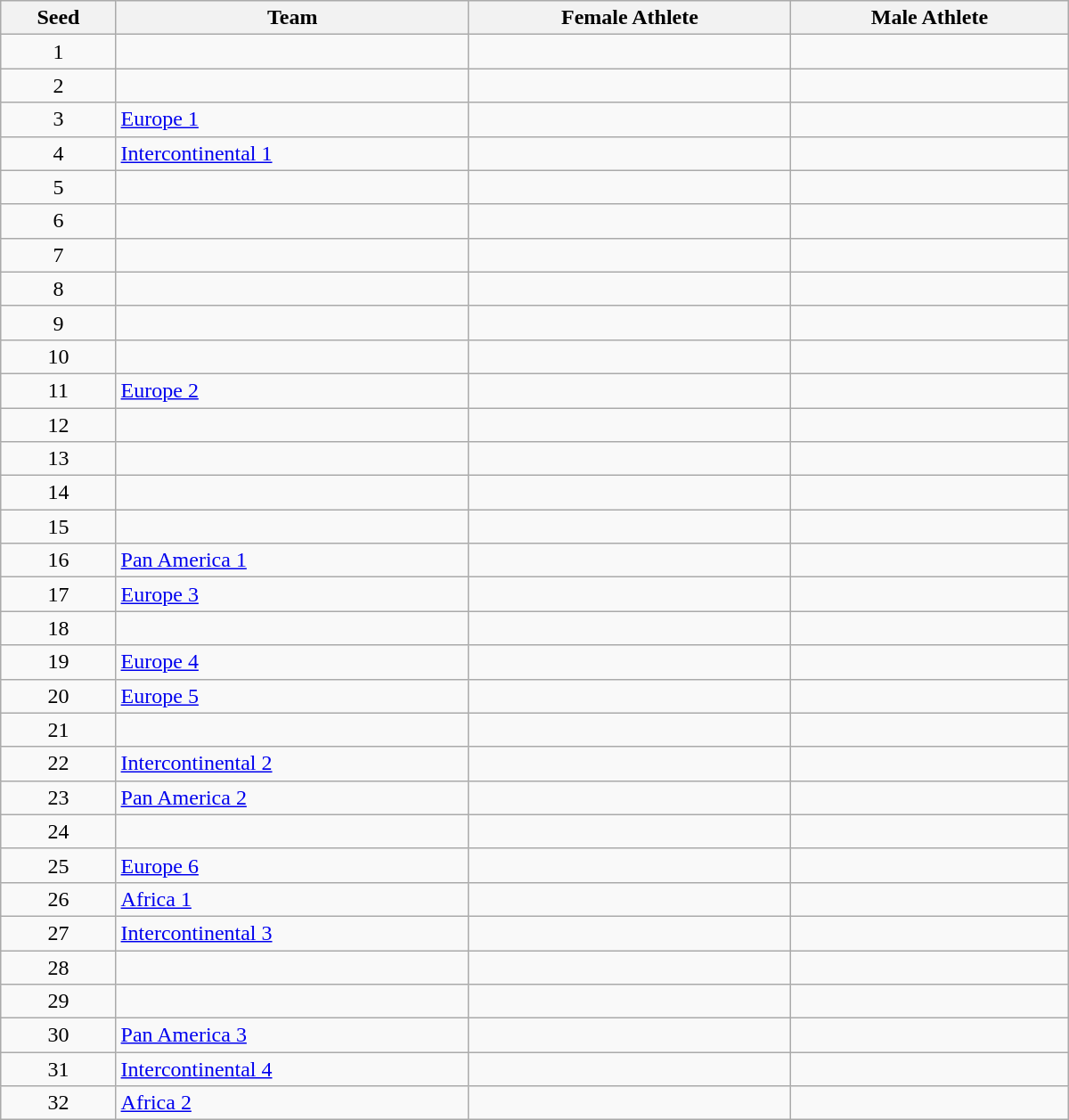<table class="wikitable" width=800 style="text-align:left; font-size:100%">
<tr>
<th>Seed</th>
<th>Team</th>
<th>Female Athlete</th>
<th>Male Athlete</th>
</tr>
<tr>
<td align="center">1</td>
<td></td>
<td></td>
<td></td>
</tr>
<tr>
<td align="center">2</td>
<td></td>
<td></td>
<td></td>
</tr>
<tr>
<td align="center">3</td>
<td> <a href='#'>Europe 1</a></td>
<td></td>
<td></td>
</tr>
<tr>
<td align="center">4</td>
<td> <a href='#'>Intercontinental 1</a></td>
<td></td>
<td></td>
</tr>
<tr>
<td align="center">5</td>
<td></td>
<td></td>
<td></td>
</tr>
<tr>
<td align="center">6</td>
<td></td>
<td></td>
<td></td>
</tr>
<tr>
<td align="center">7</td>
<td></td>
<td></td>
<td></td>
</tr>
<tr>
<td align="center">8</td>
<td></td>
<td></td>
<td></td>
</tr>
<tr>
<td align="center">9</td>
<td></td>
<td></td>
<td></td>
</tr>
<tr>
<td align="center">10</td>
<td></td>
<td></td>
<td></td>
</tr>
<tr>
<td align="center">11</td>
<td> <a href='#'>Europe 2</a></td>
<td></td>
<td></td>
</tr>
<tr>
<td align="center">12</td>
<td></td>
<td></td>
<td></td>
</tr>
<tr>
<td align="center">13</td>
<td></td>
<td></td>
<td></td>
</tr>
<tr>
<td align="center">14</td>
<td></td>
<td></td>
<td></td>
</tr>
<tr>
<td align="center">15</td>
<td></td>
<td></td>
<td></td>
</tr>
<tr>
<td align="center">16</td>
<td> <a href='#'>Pan America 1</a></td>
<td></td>
<td></td>
</tr>
<tr>
<td align="center">17</td>
<td> <a href='#'>Europe 3</a></td>
<td></td>
<td></td>
</tr>
<tr>
<td align="center">18</td>
<td></td>
<td></td>
<td></td>
</tr>
<tr>
<td align="center">19</td>
<td> <a href='#'>Europe 4</a></td>
<td></td>
<td></td>
</tr>
<tr>
<td align="center">20</td>
<td> <a href='#'>Europe 5</a></td>
<td></td>
<td></td>
</tr>
<tr>
<td align="center">21</td>
<td></td>
<td></td>
<td></td>
</tr>
<tr>
<td align="center">22</td>
<td> <a href='#'>Intercontinental 2</a></td>
<td></td>
<td></td>
</tr>
<tr>
<td align="center">23</td>
<td> <a href='#'>Pan America 2</a></td>
<td></td>
<td></td>
</tr>
<tr>
<td align="center">24</td>
<td></td>
<td></td>
<td></td>
</tr>
<tr>
<td align="center">25</td>
<td> <a href='#'>Europe 6</a></td>
<td></td>
<td></td>
</tr>
<tr>
<td align="center">26</td>
<td> <a href='#'>Africa 1</a></td>
<td></td>
<td></td>
</tr>
<tr>
<td align="center">27</td>
<td> <a href='#'>Intercontinental 3</a></td>
<td></td>
<td></td>
</tr>
<tr>
<td align="center">28</td>
<td></td>
<td></td>
<td></td>
</tr>
<tr>
<td align="center">29</td>
<td></td>
<td></td>
<td></td>
</tr>
<tr>
<td align="center">30</td>
<td> <a href='#'>Pan America 3</a></td>
<td></td>
<td></td>
</tr>
<tr>
<td align="center">31</td>
<td> <a href='#'>Intercontinental 4</a></td>
<td></td>
<td></td>
</tr>
<tr>
<td align="center">32</td>
<td> <a href='#'>Africa 2</a></td>
<td></td>
<td></td>
</tr>
</table>
